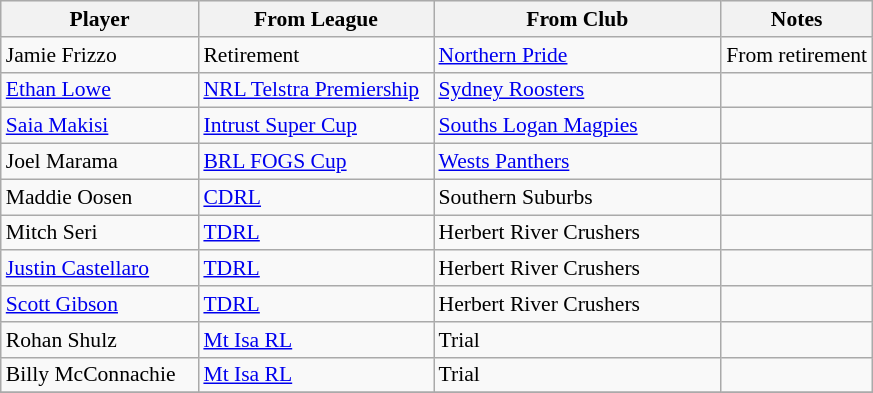<table class="wikitable" style="font-size:90%">
<tr bgcolor="#efefef">
<th width="125 ">Player</th>
<th width="150 ">From League</th>
<th width="185 ">From Club</th>
<th width=" ">Notes</th>
</tr>
<tr>
<td>Jamie Frizzo</td>
<td>Retirement</td>
<td> <a href='#'>Northern Pride</a></td>
<td>From retirement</td>
</tr>
<tr>
<td><a href='#'>Ethan Lowe</a></td>
<td><a href='#'>NRL Telstra Premiership</a></td>
<td> <a href='#'>Sydney Roosters</a></td>
<td></td>
</tr>
<tr>
<td><a href='#'>Saia Makisi</a></td>
<td><a href='#'>Intrust Super Cup</a></td>
<td>  <a href='#'>Souths Logan Magpies</a></td>
<td></td>
</tr>
<tr>
<td>Joel Marama</td>
<td><a href='#'>BRL FOGS Cup</a></td>
<td> <a href='#'>Wests Panthers</a></td>
<td></td>
</tr>
<tr>
<td>Maddie Oosen</td>
<td><a href='#'>CDRL</a></td>
<td> Southern Suburbs</td>
<td></td>
</tr>
<tr>
<td>Mitch Seri</td>
<td><a href='#'>TDRL</a></td>
<td>Herbert River Crushers</td>
<td></td>
</tr>
<tr>
<td><a href='#'>Justin Castellaro</a></td>
<td><a href='#'>TDRL</a></td>
<td>Herbert River Crushers</td>
<td></td>
</tr>
<tr>
<td><a href='#'>Scott Gibson</a></td>
<td><a href='#'>TDRL</a></td>
<td>Herbert River Crushers</td>
<td></td>
</tr>
<tr>
<td>Rohan Shulz</td>
<td><a href='#'>Mt Isa RL</a></td>
<td>Trial</td>
<td></td>
</tr>
<tr>
<td>Billy McConnachie</td>
<td><a href='#'>Mt Isa RL</a></td>
<td>Trial</td>
<td></td>
</tr>
<tr>
</tr>
</table>
